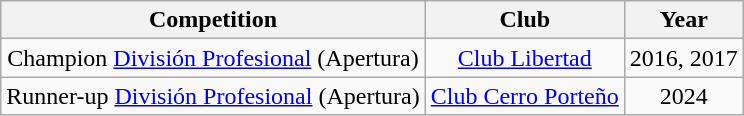<table class="wikitable" style="text-align: center;">
<tr>
<th>Competition</th>
<th>Club</th>
<th>Year</th>
</tr>
<tr>
<td>Champion <a href='#'>División Profesional</a> (Apertura)</td>
<td><a href='#'>Club Libertad</a></td>
<td>2016, 2017</td>
</tr>
<tr>
<td>Runner-up <a href='#'>División Profesional</a> (Apertura)</td>
<td><a href='#'>Club Cerro Porteño</a></td>
<td>2024</td>
</tr>
</table>
